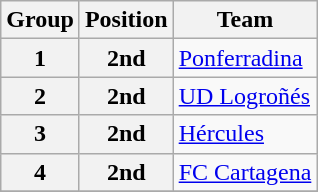<table class="wikitable">
<tr>
<th>Group</th>
<th>Position</th>
<th>Team</th>
</tr>
<tr>
<th>1</th>
<th>2nd</th>
<td><a href='#'>Ponferradina</a></td>
</tr>
<tr>
<th>2</th>
<th>2nd</th>
<td><a href='#'>UD Logroñés</a></td>
</tr>
<tr>
<th>3</th>
<th>2nd</th>
<td><a href='#'>Hércules</a></td>
</tr>
<tr>
<th>4</th>
<th>2nd</th>
<td><a href='#'>FC Cartagena</a></td>
</tr>
<tr>
</tr>
</table>
